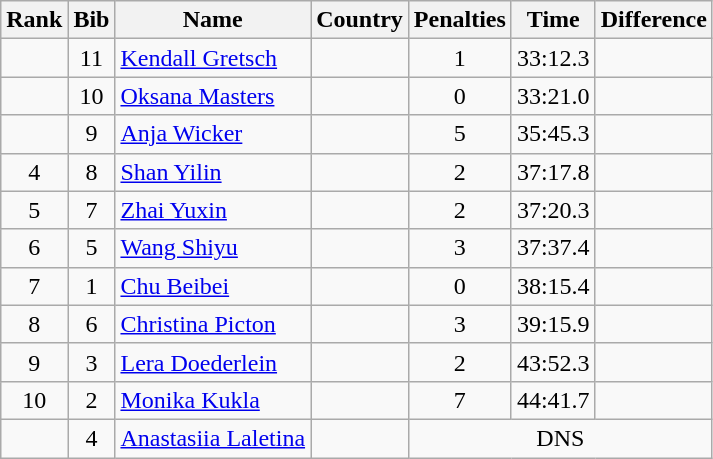<table class="wikitable sortable" style="text-align:center">
<tr>
<th>Rank</th>
<th>Bib</th>
<th>Name</th>
<th>Country</th>
<th>Penalties</th>
<th>Time</th>
<th>Difference</th>
</tr>
<tr>
<td></td>
<td>11</td>
<td align="left"><a href='#'>Kendall Gretsch</a></td>
<td align="left"></td>
<td>1</td>
<td>33:12.3</td>
<td></td>
</tr>
<tr>
<td></td>
<td>10</td>
<td align="left"><a href='#'>Oksana Masters</a></td>
<td align="left"></td>
<td>0</td>
<td>33:21.0</td>
<td></td>
</tr>
<tr>
<td></td>
<td>9</td>
<td align="left"><a href='#'>Anja Wicker</a></td>
<td align="left"></td>
<td>5</td>
<td>35:45.3</td>
<td></td>
</tr>
<tr>
<td>4</td>
<td>8</td>
<td align="left"><a href='#'>Shan Yilin</a></td>
<td align="left"></td>
<td>2</td>
<td>37:17.8</td>
<td></td>
</tr>
<tr>
<td>5</td>
<td>7</td>
<td align="left"><a href='#'>Zhai Yuxin</a></td>
<td align="left"></td>
<td>2</td>
<td>37:20.3</td>
<td></td>
</tr>
<tr>
<td>6</td>
<td>5</td>
<td align="left"><a href='#'>Wang Shiyu</a></td>
<td align="left"></td>
<td>3</td>
<td>37:37.4</td>
<td></td>
</tr>
<tr>
<td>7</td>
<td>1</td>
<td align="left"><a href='#'>Chu Beibei</a></td>
<td align="left"></td>
<td>0</td>
<td>38:15.4</td>
<td></td>
</tr>
<tr>
<td>8</td>
<td>6</td>
<td align="left"><a href='#'>Christina Picton</a></td>
<td align="left"></td>
<td>3</td>
<td>39:15.9</td>
<td></td>
</tr>
<tr>
<td>9</td>
<td>3</td>
<td align="left"><a href='#'>Lera Doederlein</a></td>
<td align="left"></td>
<td>2</td>
<td>43:52.3</td>
<td></td>
</tr>
<tr>
<td>10</td>
<td>2</td>
<td align="left"><a href='#'>Monika Kukla</a></td>
<td align="left"></td>
<td>7</td>
<td>44:41.7</td>
<td></td>
</tr>
<tr>
<td></td>
<td>4</td>
<td align="left"><a href='#'>Anastasiia Laletina</a></td>
<td align="left"></td>
<td colspan=3>DNS</td>
</tr>
</table>
